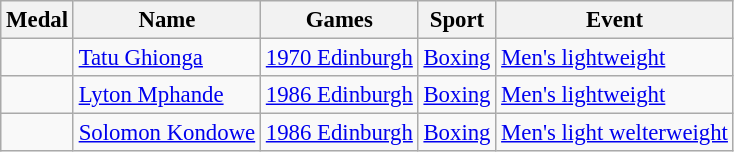<table class="wikitable sortable" style="font-size:95%">
<tr>
<th>Medal</th>
<th>Name</th>
<th>Games</th>
<th>Sport</th>
<th>Event</th>
</tr>
<tr>
<td></td>
<td><a href='#'>Tatu Ghionga</a></td>
<td><a href='#'>1970 Edinburgh</a></td>
<td> <a href='#'>Boxing</a></td>
<td><a href='#'>Men's lightweight</a></td>
</tr>
<tr>
<td></td>
<td><a href='#'>Lyton Mphande</a></td>
<td><a href='#'>1986 Edinburgh</a></td>
<td> <a href='#'>Boxing</a></td>
<td><a href='#'>Men's lightweight</a></td>
</tr>
<tr>
<td></td>
<td><a href='#'>Solomon Kondowe</a></td>
<td><a href='#'>1986 Edinburgh</a></td>
<td> <a href='#'>Boxing</a></td>
<td><a href='#'>Men's light welterweight</a></td>
</tr>
</table>
